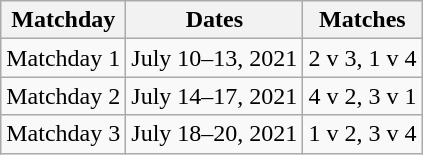<table class="wikitable" style="text-align:center">
<tr>
<th>Matchday</th>
<th>Dates</th>
<th>Matches</th>
</tr>
<tr>
<td>Matchday 1</td>
<td>July 10–13, 2021</td>
<td>2 v 3, 1 v 4</td>
</tr>
<tr>
<td>Matchday 2</td>
<td>July 14–17, 2021</td>
<td>4 v 2, 3 v 1</td>
</tr>
<tr>
<td>Matchday 3</td>
<td>July 18–20, 2021</td>
<td>1 v 2, 3 v 4</td>
</tr>
</table>
